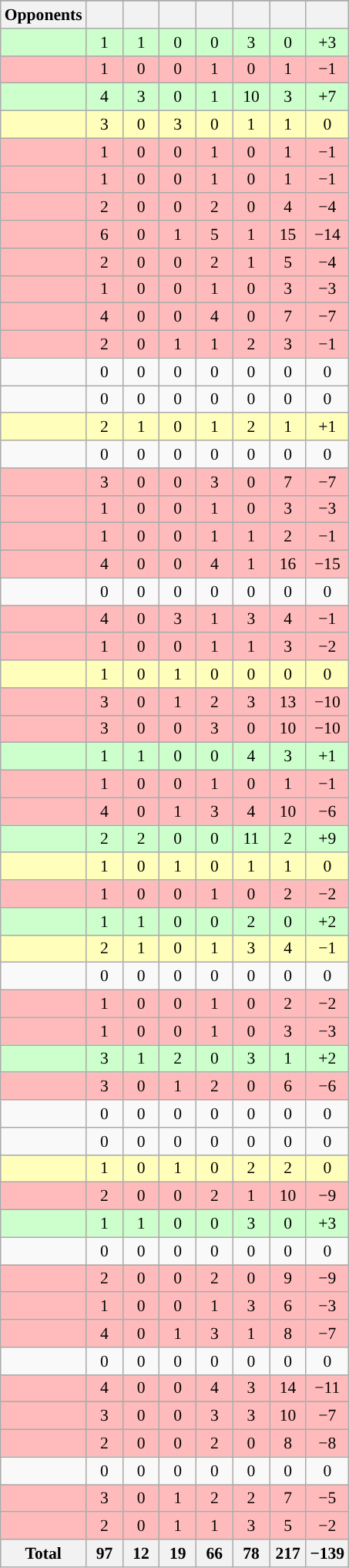<table class="wikitable sortable collapsed" style="text-align: center; font-size: 90%;">
<tr>
</tr>
<tr>
<th>Opponents</th>
<th width=25></th>
<th width=25></th>
<th width=25></th>
<th width=25></th>
<th width=25></th>
<th width=25></th>
<th width=25></th>
</tr>
<tr bgcolor="#CCFFCC">
<td align="left"></td>
<td>1</td>
<td>1</td>
<td>0</td>
<td>0</td>
<td>3</td>
<td>0</td>
<td>+3</td>
</tr>
<tr bgcolor="#FFBBBB">
<td align="left"></td>
<td>1</td>
<td>0</td>
<td>0</td>
<td>1</td>
<td>0</td>
<td>1</td>
<td>−1</td>
</tr>
<tr bgcolor="#CCFFCC">
<td align="left"></td>
<td>4</td>
<td>3</td>
<td>0</td>
<td>1</td>
<td>10</td>
<td>3</td>
<td>+7</td>
</tr>
<tr bgcolor="#FFFFBB">
<td align="left"></td>
<td>3</td>
<td>0</td>
<td>3</td>
<td>0</td>
<td>1</td>
<td>1</td>
<td>0</td>
</tr>
<tr bgcolor="#FFBBBB">
<td align="left"></td>
<td>1</td>
<td>0</td>
<td>0</td>
<td>1</td>
<td>0</td>
<td>1</td>
<td>−1</td>
</tr>
<tr bgcolor="#FFBBBB">
<td align="left"></td>
<td>1</td>
<td>0</td>
<td>0</td>
<td>1</td>
<td>0</td>
<td>1</td>
<td>−1</td>
</tr>
<tr bgcolor="#FFBBBB">
<td align="left"></td>
<td>2</td>
<td>0</td>
<td>0</td>
<td>2</td>
<td>0</td>
<td>4</td>
<td>−4</td>
</tr>
<tr bgcolor="#FFBBBB">
<td align="left"></td>
<td>6</td>
<td>0</td>
<td>1</td>
<td>5</td>
<td>1</td>
<td>15</td>
<td>−14</td>
</tr>
<tr bgcolor="#FFBBBB">
<td align="left"></td>
<td>2</td>
<td>0</td>
<td>0</td>
<td>2</td>
<td>1</td>
<td>5</td>
<td>−4</td>
</tr>
<tr bgcolor="#FFBBBB">
<td align="left"></td>
<td>1</td>
<td>0</td>
<td>0</td>
<td>1</td>
<td>0</td>
<td>3</td>
<td>−3</td>
</tr>
<tr bgcolor="#FFBBBB">
<td align="left"></td>
<td>4</td>
<td>0</td>
<td>0</td>
<td>4</td>
<td>0</td>
<td>7</td>
<td>−7</td>
</tr>
<tr bgcolor="#FFBBBB">
<td align="left"></td>
<td>2</td>
<td>0</td>
<td>1</td>
<td>1</td>
<td>2</td>
<td>3</td>
<td>−1</td>
</tr>
<tr>
<td align="left"></td>
<td>0</td>
<td>0</td>
<td>0</td>
<td>0</td>
<td>0</td>
<td>0</td>
<td>0</td>
</tr>
<tr>
<td align="left"></td>
<td>0</td>
<td>0</td>
<td>0</td>
<td>0</td>
<td>0</td>
<td>0</td>
<td>0</td>
</tr>
<tr bgcolor="#FFFFBB">
<td align="left"></td>
<td>2</td>
<td>1</td>
<td>0</td>
<td>1</td>
<td>2</td>
<td>1</td>
<td>+1</td>
</tr>
<tr>
<td align="left"></td>
<td>0</td>
<td>0</td>
<td>0</td>
<td>0</td>
<td>0</td>
<td>0</td>
<td>0</td>
</tr>
<tr bgcolor="#FFBBBB">
<td align="left"></td>
<td>3</td>
<td>0</td>
<td>0</td>
<td>3</td>
<td>0</td>
<td>7</td>
<td>−7</td>
</tr>
<tr bgcolor="#FFBBBB">
<td align="left"></td>
<td>1</td>
<td>0</td>
<td>0</td>
<td>1</td>
<td>0</td>
<td>3</td>
<td>−3</td>
</tr>
<tr bgcolor="#FFBBBB">
<td align="left"></td>
<td>1</td>
<td>0</td>
<td>0</td>
<td>1</td>
<td>1</td>
<td>2</td>
<td>−1</td>
</tr>
<tr bgcolor="#FFBBBB">
<td align="left"></td>
<td>4</td>
<td>0</td>
<td>0</td>
<td>4</td>
<td>1</td>
<td>16</td>
<td>−15</td>
</tr>
<tr>
<td align="left"></td>
<td>0</td>
<td>0</td>
<td>0</td>
<td>0</td>
<td>0</td>
<td>0</td>
<td>0</td>
</tr>
<tr bgcolor="#FFBBBB">
<td align="left"></td>
<td>4</td>
<td>0</td>
<td>3</td>
<td>1</td>
<td>3</td>
<td>4</td>
<td>−1</td>
</tr>
<tr bgcolor="#FFBBBB">
<td align="left"></td>
<td>1</td>
<td>0</td>
<td>0</td>
<td>1</td>
<td>1</td>
<td>3</td>
<td>−2</td>
</tr>
<tr bgcolor="#FFFFBB">
<td align="left"></td>
<td>1</td>
<td>0</td>
<td>1</td>
<td>0</td>
<td>0</td>
<td>0</td>
<td>0</td>
</tr>
<tr bgcolor="#FFBBBB">
<td align="left"></td>
<td>3</td>
<td>0</td>
<td>1</td>
<td>2</td>
<td>3</td>
<td>13</td>
<td>−10</td>
</tr>
<tr bgcolor="#FFBBBB">
<td align="left"></td>
<td>3</td>
<td>0</td>
<td>0</td>
<td>3</td>
<td>0</td>
<td>10</td>
<td>−10</td>
</tr>
<tr bgcolor="#CCFFCC">
<td align="left"></td>
<td>1</td>
<td>1</td>
<td>0</td>
<td>0</td>
<td>4</td>
<td>3</td>
<td>+1</td>
</tr>
<tr bgcolor="#FFBBBB">
<td align="left"></td>
<td>1</td>
<td>0</td>
<td>0</td>
<td>1</td>
<td>0</td>
<td>1</td>
<td>−1</td>
</tr>
<tr bgcolor="#FFBBBB">
<td align="left"></td>
<td>4</td>
<td>0</td>
<td>1</td>
<td>3</td>
<td>4</td>
<td>10</td>
<td>−6</td>
</tr>
<tr bgcolor="#CCFFCC">
<td align="left"></td>
<td>2</td>
<td>2</td>
<td>0</td>
<td>0</td>
<td>11</td>
<td>2</td>
<td>+9</td>
</tr>
<tr bgcolor="#FFFFBB">
<td align="left"></td>
<td>1</td>
<td>0</td>
<td>1</td>
<td>0</td>
<td>1</td>
<td>1</td>
<td>0</td>
</tr>
<tr bgcolor="#FFBBBB">
<td align="left"></td>
<td>1</td>
<td>0</td>
<td>0</td>
<td>1</td>
<td>0</td>
<td>2</td>
<td>−2</td>
</tr>
<tr bgcolor="#CCFFCC">
<td align="left"></td>
<td>1</td>
<td>1</td>
<td>0</td>
<td>0</td>
<td>2</td>
<td>0</td>
<td>+2</td>
</tr>
<tr bgcolor="#FFFFBB">
<td align="left"></td>
<td>2</td>
<td>1</td>
<td>0</td>
<td>1</td>
<td>3</td>
<td>4</td>
<td>−1</td>
</tr>
<tr>
<td align="left"></td>
<td>0</td>
<td>0</td>
<td>0</td>
<td>0</td>
<td>0</td>
<td>0</td>
<td>0</td>
</tr>
<tr bgcolor="#FFBBBB">
<td align="left"></td>
<td>1</td>
<td>0</td>
<td>0</td>
<td>1</td>
<td>0</td>
<td>2</td>
<td>−2</td>
</tr>
<tr bgcolor="#FFBBBB">
<td align="left"></td>
<td>1</td>
<td>0</td>
<td>0</td>
<td>1</td>
<td>0</td>
<td>3</td>
<td>−3</td>
</tr>
<tr bgcolor="#CCFFCC">
<td align="left"></td>
<td>3</td>
<td>1</td>
<td>2</td>
<td>0</td>
<td>3</td>
<td>1</td>
<td>+2</td>
</tr>
<tr bgcolor="#FFBBBB">
<td align="left"></td>
<td>3</td>
<td>0</td>
<td>1</td>
<td>2</td>
<td>0</td>
<td>6</td>
<td>−6</td>
</tr>
<tr>
<td align="left"></td>
<td>0</td>
<td>0</td>
<td>0</td>
<td>0</td>
<td>0</td>
<td>0</td>
<td>0</td>
</tr>
<tr>
<td align="left"></td>
<td>0</td>
<td>0</td>
<td>0</td>
<td>0</td>
<td>0</td>
<td>0</td>
<td>0</td>
</tr>
<tr bgcolor="#FFFFBB">
<td align="left"></td>
<td>1</td>
<td>0</td>
<td>1</td>
<td>0</td>
<td>2</td>
<td>2</td>
<td>0</td>
</tr>
<tr bgcolor="#FFBBBB">
<td align="left"></td>
<td>2</td>
<td>0</td>
<td>0</td>
<td>2</td>
<td>1</td>
<td>10</td>
<td>−9</td>
</tr>
<tr bgcolor="#CCFFCC">
<td align="left"></td>
<td>1</td>
<td>1</td>
<td>0</td>
<td>0</td>
<td>3</td>
<td>0</td>
<td>+3</td>
</tr>
<tr>
<td align="left"></td>
<td>0</td>
<td>0</td>
<td>0</td>
<td>0</td>
<td>0</td>
<td>0</td>
<td>0</td>
</tr>
<tr bgcolor="#FFBBBB">
<td align="left"></td>
<td>2</td>
<td>0</td>
<td>0</td>
<td>2</td>
<td>0</td>
<td>9</td>
<td>−9</td>
</tr>
<tr bgcolor="#FFBBBB">
<td align="left"><em></em></td>
<td>1</td>
<td>0</td>
<td>0</td>
<td>1</td>
<td>3</td>
<td>6</td>
<td>−3</td>
</tr>
<tr bgcolor="#FFBBBB">
<td align="left"></td>
<td>4</td>
<td>0</td>
<td>1</td>
<td>3</td>
<td>1</td>
<td>8</td>
<td>−7</td>
</tr>
<tr>
<td align="left"></td>
<td>0</td>
<td>0</td>
<td>0</td>
<td>0</td>
<td>0</td>
<td>0</td>
<td>0</td>
</tr>
<tr bgcolor="#FFBBBB">
<td align="left"></td>
<td>4</td>
<td>0</td>
<td>0</td>
<td>4</td>
<td>3</td>
<td>14</td>
<td>−11</td>
</tr>
<tr bgcolor="#FFBBBB">
<td align="left"></td>
<td>3</td>
<td>0</td>
<td>0</td>
<td>3</td>
<td>3</td>
<td>10</td>
<td>−7</td>
</tr>
<tr bgcolor="#FFBBBB">
<td align="left"></td>
<td>2</td>
<td>0</td>
<td>0</td>
<td>2</td>
<td>0</td>
<td>8</td>
<td>−8</td>
</tr>
<tr>
<td align="left"></td>
<td>0</td>
<td>0</td>
<td>0</td>
<td>0</td>
<td>0</td>
<td>0</td>
<td>0</td>
</tr>
<tr bgcolor="#FFBBBB">
<td align="left"></td>
<td>3</td>
<td>0</td>
<td>1</td>
<td>2</td>
<td>2</td>
<td>7</td>
<td>−5</td>
</tr>
<tr bgcolor="#FFBBBB">
<td align="left"></td>
<td>2</td>
<td>0</td>
<td>1</td>
<td>1</td>
<td>3</td>
<td>5</td>
<td>−2</td>
</tr>
<tr class="sortbot">
<th>Total</th>
<th>97</th>
<th>12</th>
<th>19</th>
<th>66</th>
<th>78</th>
<th>217</th>
<th>−139</th>
</tr>
</table>
